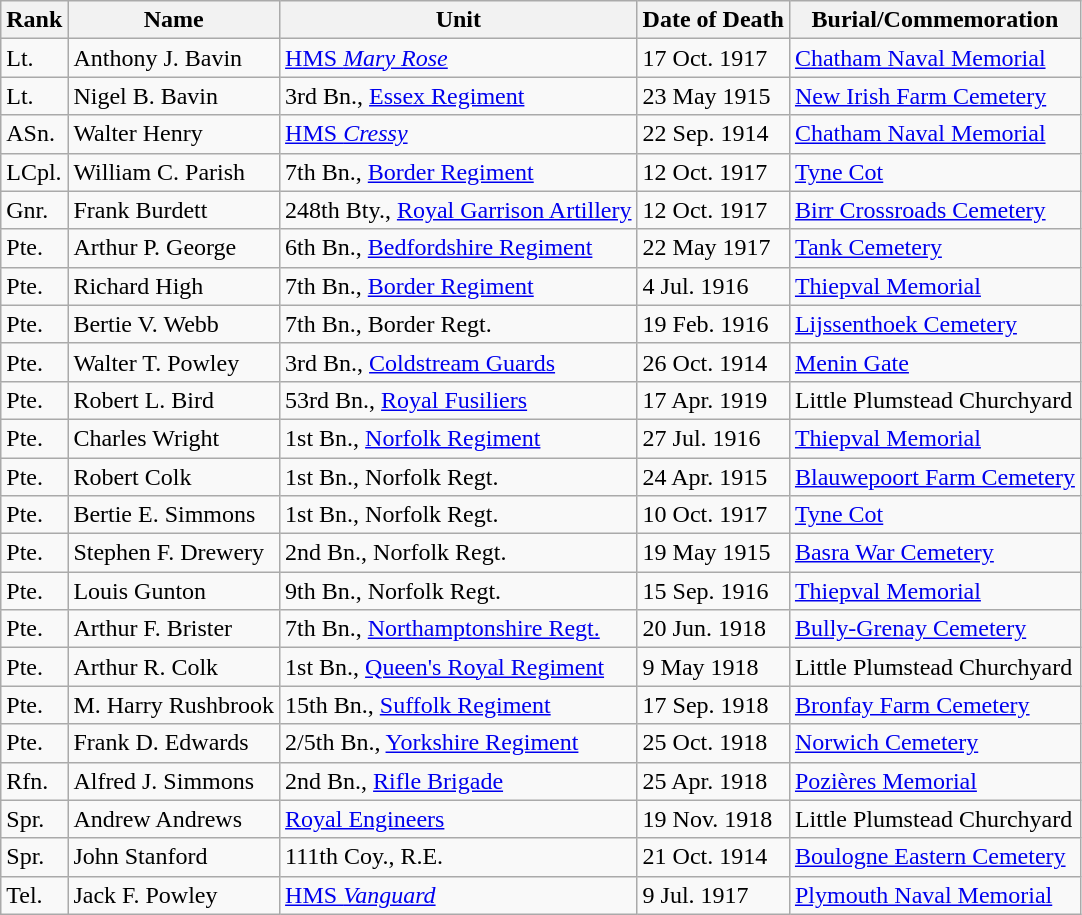<table class="wikitable">
<tr>
<th>Rank</th>
<th>Name</th>
<th>Unit</th>
<th>Date of Death</th>
<th>Burial/Commemoration</th>
</tr>
<tr>
<td>Lt.</td>
<td>Anthony J. Bavin</td>
<td><a href='#'>HMS <em>Mary Rose</em></a></td>
<td>17 Oct. 1917</td>
<td><a href='#'>Chatham Naval Memorial</a></td>
</tr>
<tr>
<td>Lt.</td>
<td>Nigel B. Bavin</td>
<td>3rd Bn., <a href='#'>Essex Regiment</a></td>
<td>23 May 1915</td>
<td><a href='#'>New Irish Farm Cemetery</a></td>
</tr>
<tr>
<td>ASn.</td>
<td>Walter Henry</td>
<td><a href='#'>HMS <em>Cressy</em></a></td>
<td>22 Sep. 1914</td>
<td><a href='#'>Chatham Naval Memorial</a></td>
</tr>
<tr>
<td>LCpl.</td>
<td>William C. Parish</td>
<td>7th Bn., <a href='#'>Border Regiment</a></td>
<td>12 Oct. 1917</td>
<td><a href='#'>Tyne Cot</a></td>
</tr>
<tr>
<td>Gnr.</td>
<td>Frank Burdett</td>
<td>248th Bty., <a href='#'>Royal Garrison Artillery</a></td>
<td>12 Oct. 1917</td>
<td><a href='#'>Birr Crossroads Cemetery</a></td>
</tr>
<tr>
<td>Pte.</td>
<td>Arthur P. George</td>
<td>6th Bn., <a href='#'>Bedfordshire Regiment</a></td>
<td>22 May 1917</td>
<td><a href='#'>Tank Cemetery</a></td>
</tr>
<tr>
<td>Pte.</td>
<td>Richard High</td>
<td>7th Bn., <a href='#'>Border Regiment</a></td>
<td>4 Jul. 1916</td>
<td><a href='#'>Thiepval Memorial</a></td>
</tr>
<tr>
<td>Pte.</td>
<td>Bertie V. Webb</td>
<td>7th Bn., Border Regt.</td>
<td>19 Feb. 1916</td>
<td><a href='#'>Lijssenthoek Cemetery</a></td>
</tr>
<tr>
<td>Pte.</td>
<td>Walter T. Powley</td>
<td>3rd Bn., <a href='#'>Coldstream Guards</a></td>
<td>26 Oct. 1914</td>
<td><a href='#'>Menin Gate</a></td>
</tr>
<tr>
<td>Pte.</td>
<td>Robert L. Bird</td>
<td>53rd Bn., <a href='#'>Royal Fusiliers</a></td>
<td>17 Apr. 1919</td>
<td>Little Plumstead Churchyard</td>
</tr>
<tr>
<td>Pte.</td>
<td>Charles Wright</td>
<td>1st Bn., <a href='#'>Norfolk Regiment</a></td>
<td>27 Jul. 1916</td>
<td><a href='#'>Thiepval Memorial</a></td>
</tr>
<tr>
<td>Pte.</td>
<td>Robert Colk</td>
<td>1st Bn., Norfolk Regt.</td>
<td>24 Apr. 1915</td>
<td><a href='#'>Blauwepoort Farm Cemetery</a></td>
</tr>
<tr>
<td>Pte.</td>
<td>Bertie E. Simmons</td>
<td>1st Bn., Norfolk Regt.</td>
<td>10 Oct. 1917</td>
<td><a href='#'>Tyne Cot</a></td>
</tr>
<tr>
<td>Pte.</td>
<td>Stephen F. Drewery</td>
<td>2nd Bn., Norfolk Regt.</td>
<td>19 May 1915</td>
<td><a href='#'>Basra War Cemetery</a></td>
</tr>
<tr>
<td>Pte.</td>
<td>Louis Gunton</td>
<td>9th Bn., Norfolk Regt.</td>
<td>15 Sep. 1916</td>
<td><a href='#'>Thiepval Memorial</a></td>
</tr>
<tr>
<td>Pte.</td>
<td>Arthur F. Brister</td>
<td>7th Bn., <a href='#'>Northamptonshire Regt.</a></td>
<td>20 Jun. 1918</td>
<td><a href='#'>Bully-Grenay Cemetery</a></td>
</tr>
<tr>
<td>Pte.</td>
<td>Arthur R. Colk</td>
<td>1st Bn., <a href='#'>Queen's Royal Regiment</a></td>
<td>9 May 1918</td>
<td>Little Plumstead Churchyard</td>
</tr>
<tr>
<td>Pte.</td>
<td>M. Harry Rushbrook</td>
<td>15th Bn., <a href='#'>Suffolk Regiment</a></td>
<td>17 Sep. 1918</td>
<td><a href='#'>Bronfay Farm Cemetery</a></td>
</tr>
<tr>
<td>Pte.</td>
<td>Frank D. Edwards</td>
<td>2/5th Bn., <a href='#'>Yorkshire Regiment</a></td>
<td>25 Oct. 1918</td>
<td><a href='#'>Norwich Cemetery</a></td>
</tr>
<tr>
<td>Rfn.</td>
<td>Alfred J. Simmons</td>
<td>2nd Bn., <a href='#'>Rifle Brigade</a></td>
<td>25 Apr. 1918</td>
<td><a href='#'>Pozières Memorial</a></td>
</tr>
<tr>
<td>Spr.</td>
<td>Andrew Andrews</td>
<td><a href='#'>Royal Engineers</a></td>
<td>19 Nov. 1918</td>
<td>Little Plumstead Churchyard</td>
</tr>
<tr>
<td>Spr.</td>
<td>John Stanford</td>
<td>111th Coy., R.E.</td>
<td>21 Oct. 1914</td>
<td><a href='#'>Boulogne Eastern Cemetery</a></td>
</tr>
<tr>
<td>Tel.</td>
<td>Jack F. Powley</td>
<td><a href='#'>HMS <em>Vanguard</em></a></td>
<td>9 Jul. 1917</td>
<td><a href='#'>Plymouth Naval Memorial</a></td>
</tr>
</table>
